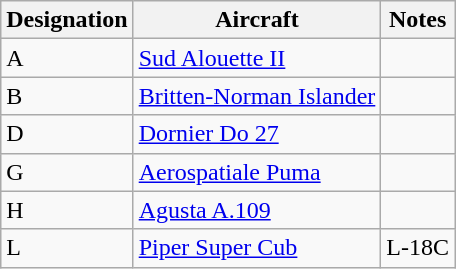<table class="wikitable">
<tr>
<th>Designation</th>
<th>Aircraft</th>
<th>Notes</th>
</tr>
<tr>
<td>A</td>
<td><a href='#'>Sud Alouette II</a></td>
<td></td>
</tr>
<tr>
<td>B</td>
<td><a href='#'>Britten-Norman Islander</a></td>
<td></td>
</tr>
<tr>
<td>D</td>
<td><a href='#'>Dornier Do 27</a></td>
<td></td>
</tr>
<tr>
<td>G</td>
<td><a href='#'>Aerospatiale Puma</a></td>
<td></td>
</tr>
<tr>
<td>H</td>
<td><a href='#'>Agusta A.109</a></td>
<td></td>
</tr>
<tr>
<td>L</td>
<td><a href='#'>Piper Super Cub</a></td>
<td>L-18C</td>
</tr>
</table>
